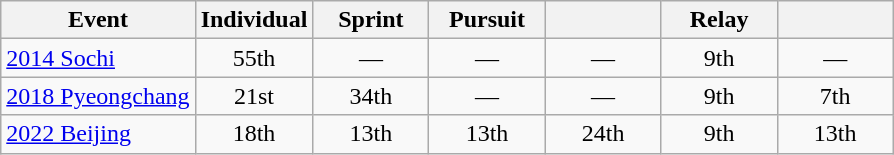<table class="wikitable" style="text-align: center;">
<tr ">
<th>Event</th>
<th style="width:70px;">Individual</th>
<th style="width:70px;">Sprint</th>
<th style="width:70px;">Pursuit</th>
<th style="width:70px;"></th>
<th style="width:70px;">Relay</th>
<th style="width:70px;"></th>
</tr>
<tr>
<td align=left> <a href='#'>2014 Sochi</a></td>
<td>55th</td>
<td>—</td>
<td>—</td>
<td>—</td>
<td>9th</td>
<td>—</td>
</tr>
<tr>
<td align=left> <a href='#'>2018 Pyeongchang</a></td>
<td>21st</td>
<td>34th</td>
<td>—</td>
<td>—</td>
<td>9th</td>
<td>7th</td>
</tr>
<tr>
<td align=left> <a href='#'>2022 Beijing</a></td>
<td>18th</td>
<td>13th</td>
<td>13th</td>
<td>24th</td>
<td>9th</td>
<td>13th</td>
</tr>
</table>
